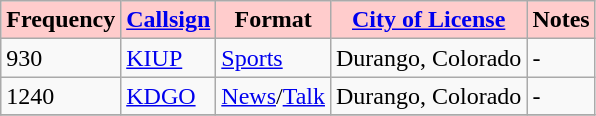<table class="wikitable" border="1">
<tr>
<th style="background:#ffcccc;">Frequency</th>
<th style="background:#ffcccc;"><a href='#'>Callsign</a></th>
<th style="background:#ffcccc;">Format</th>
<th style="background:#ffcccc;"><a href='#'>City of License</a></th>
<th style="background:#ffcccc;">Notes</th>
</tr>
<tr>
<td>930</td>
<td><a href='#'>KIUP</a></td>
<td><a href='#'>Sports</a></td>
<td>Durango, Colorado</td>
<td>-</td>
</tr>
<tr>
<td>1240</td>
<td><a href='#'>KDGO</a></td>
<td><a href='#'>News</a>/<a href='#'>Talk</a></td>
<td>Durango, Colorado</td>
<td>-</td>
</tr>
<tr>
</tr>
</table>
